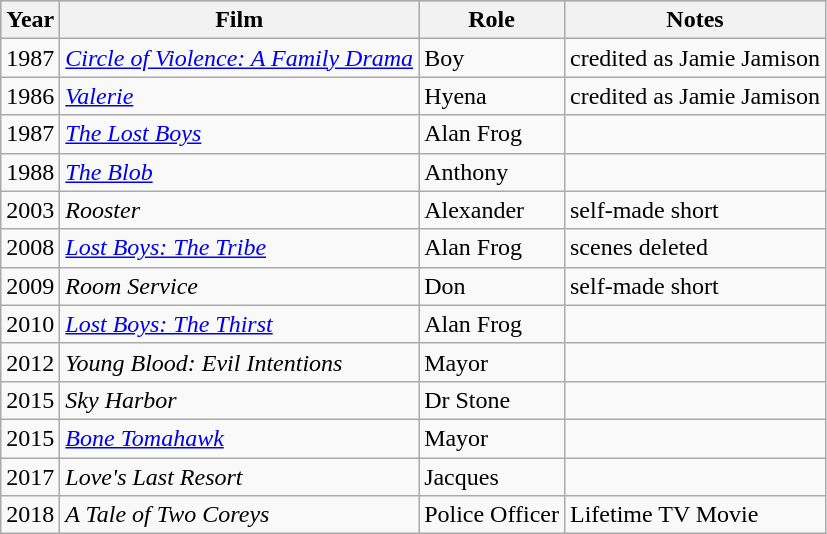<table class="wikitable">
<tr style="background:#B0C4DE;">
<th>Year</th>
<th>Film</th>
<th>Role</th>
<th>Notes</th>
</tr>
<tr>
<td>1987</td>
<td><em><a href='#'>Circle of Violence: A Family Drama</a></em></td>
<td>Boy</td>
<td>credited as Jamie Jamison</td>
</tr>
<tr>
<td>1986</td>
<td><em><a href='#'>Valerie</a></em></td>
<td>Hyena</td>
<td>credited as Jamie Jamison</td>
</tr>
<tr>
<td>1987</td>
<td><em><a href='#'>The Lost Boys</a></em></td>
<td>Alan Frog</td>
<td></td>
</tr>
<tr>
<td>1988</td>
<td><em><a href='#'>The Blob</a></em></td>
<td>Anthony</td>
<td></td>
</tr>
<tr>
<td>2003</td>
<td><em>Rooster</em></td>
<td>Alexander</td>
<td>self-made short</td>
</tr>
<tr>
<td>2008</td>
<td><em><a href='#'>Lost Boys: The Tribe</a></em></td>
<td>Alan Frog</td>
<td>scenes deleted</td>
</tr>
<tr>
<td>2009</td>
<td><em>Room Service</em></td>
<td>Don</td>
<td>self-made short</td>
</tr>
<tr>
<td>2010</td>
<td><em><a href='#'>Lost Boys: The Thirst</a></em></td>
<td>Alan Frog</td>
<td></td>
</tr>
<tr>
<td>2012</td>
<td><em>Young Blood: Evil Intentions</em></td>
<td>Mayor</td>
<td></td>
</tr>
<tr>
<td>2015</td>
<td><em>Sky Harbor</em></td>
<td>Dr Stone</td>
<td></td>
</tr>
<tr>
<td>2015</td>
<td><em><a href='#'>Bone Tomahawk</a></em></td>
<td>Mayor</td>
<td></td>
</tr>
<tr>
<td>2017</td>
<td><em>Love's Last Resort</em></td>
<td>Jacques</td>
<td></td>
</tr>
<tr>
<td>2018</td>
<td><em>A Tale of Two Coreys</em></td>
<td>Police Officer</td>
<td>Lifetime TV Movie</td>
</tr>
</table>
